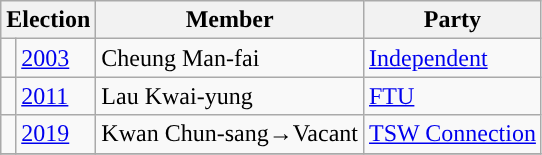<table class="wikitable">
<tr>
<th colspan="2">Election</th>
<th>Member</th>
<th>Party</th>
</tr>
<tr>
<td style="background-color: "></td>
<td><a href='#'>2003</a></td>
<td>Cheung Man-fai</td>
<td><a href='#'>Independent</a></td>
</tr>
<tr>
<td style="background-color: "></td>
<td><a href='#'>2011</a></td>
<td>Lau Kwai-yung</td>
<td><a href='#'>FTU</a></td>
</tr>
<tr>
<td style="background-color: "></td>
<td><a href='#'>2019</a></td>
<td>Kwan Chun-sang→Vacant</td>
<td><a href='#'>TSW Connection</a></td>
</tr>
<tr>
</tr>
</table>
